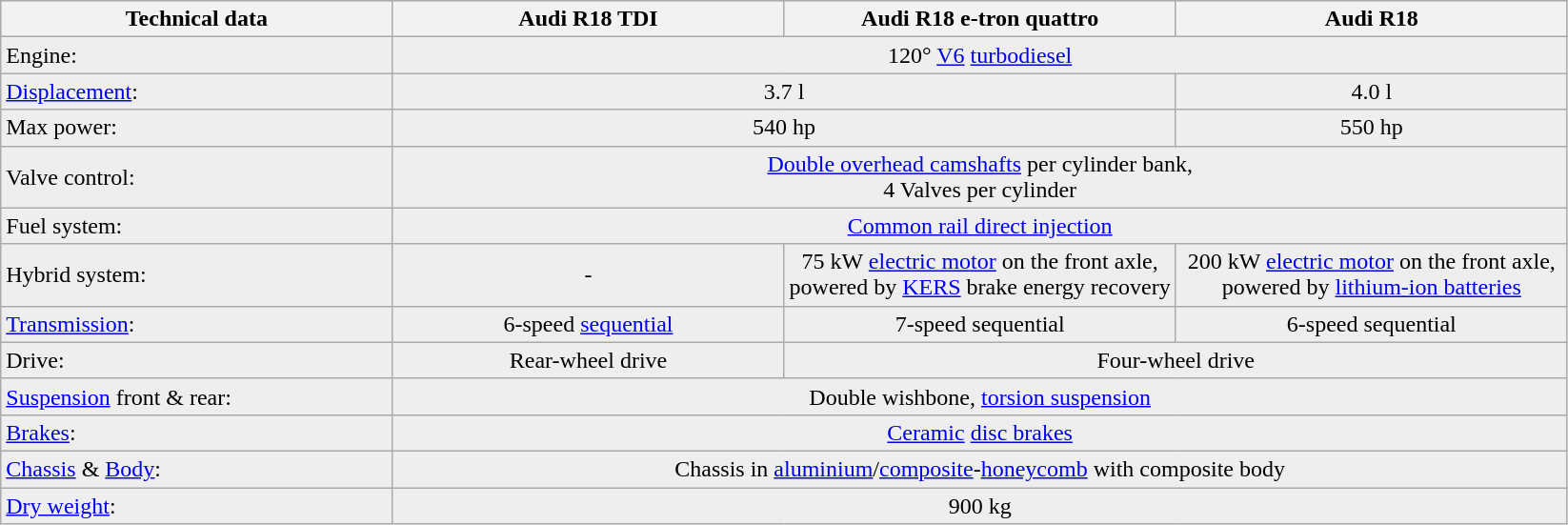<table class="prettytable">
<tr ---- bgcolor="#DDDDDD">
<th width="25%">Technical data</th>
<th width="25%">Audi R18 TDI</th>
<th width="25%">Audi R18 e-tron quattro</th>
<th width="25%">Audi R18</th>
</tr>
<tr ---- bgcolor="#EEEEEE">
<td>Engine: </td>
<td colspan="3" align="center">120° <a href='#'>V6</a> <a href='#'>turbodiesel</a></td>
</tr>
<tr ---- bgcolor="#EEEEEE">
<td><a href='#'>Displacement</a>: </td>
<td colspan="2" align="center">3.7 l</td>
<td align="center">4.0 l</td>
</tr>
<tr ---- bgcolor="#EEEEEE">
<td>Max power: </td>
<td colspan="2" align="center">540 hp</td>
<td align="center">550 hp</td>
</tr>
<tr ---- bgcolor="#EEEEEE">
<td>Valve control: </td>
<td colspan="3" align="center"><a href='#'>Double overhead camshafts</a> per cylinder bank,<br>4 Valves per cylinder</td>
</tr>
<tr ---- bgcolor="#EEEEEE">
<td>Fuel system: </td>
<td colspan="3" align="center"><a href='#'>Common rail direct injection</a></td>
</tr>
<tr ---- bgcolor="#EEEEEE">
<td>Hybrid system: </td>
<td align="center">-</td>
<td align="center">75 kW <a href='#'>electric motor</a> on the front axle,<br>powered by <a href='#'>KERS</a> brake energy recovery</td>
<td align="center">200 kW <a href='#'>electric motor</a> on the front axle,<br>powered by <a href='#'>lithium-ion batteries</a></td>
</tr>
<tr ---- bgcolor="#EEEEEE">
<td><a href='#'>Transmission</a>: </td>
<td align="center">6-speed <a href='#'>sequential</a></td>
<td align="center">7-speed sequential</td>
<td align="center">6-speed sequential</td>
</tr>
<tr ---- bgcolor="#EEEEEE">
<td>Drive: </td>
<td align="center">Rear-wheel drive</td>
<td colspan="2" align="center">Four-wheel drive</td>
</tr>
<tr ---- bgcolor="#EEEEEE">
<td><a href='#'>Suspension</a> front & rear: </td>
<td colspan="3" align="center">Double wishbone, <a href='#'>torsion suspension</a></td>
</tr>
<tr ---- bgcolor="#EEEEEE">
<td><a href='#'>Brakes</a>: </td>
<td colspan="3" align="center"><a href='#'>Ceramic</a> <a href='#'>disc brakes</a></td>
</tr>
<tr ---- bgcolor="#EEEEEE">
<td><a href='#'>Chassis</a> & <a href='#'>Body</a>: </td>
<td colspan="3" align="center">Chassis in <a href='#'>aluminium</a>/<a href='#'>composite</a>-<a href='#'>honeycomb</a> with composite body</td>
</tr>
<tr ---- bgcolor="#EEEEEE">
<td><a href='#'>Dry weight</a>: </td>
<td colspan="3" align="center">900 kg</td>
</tr>
</table>
